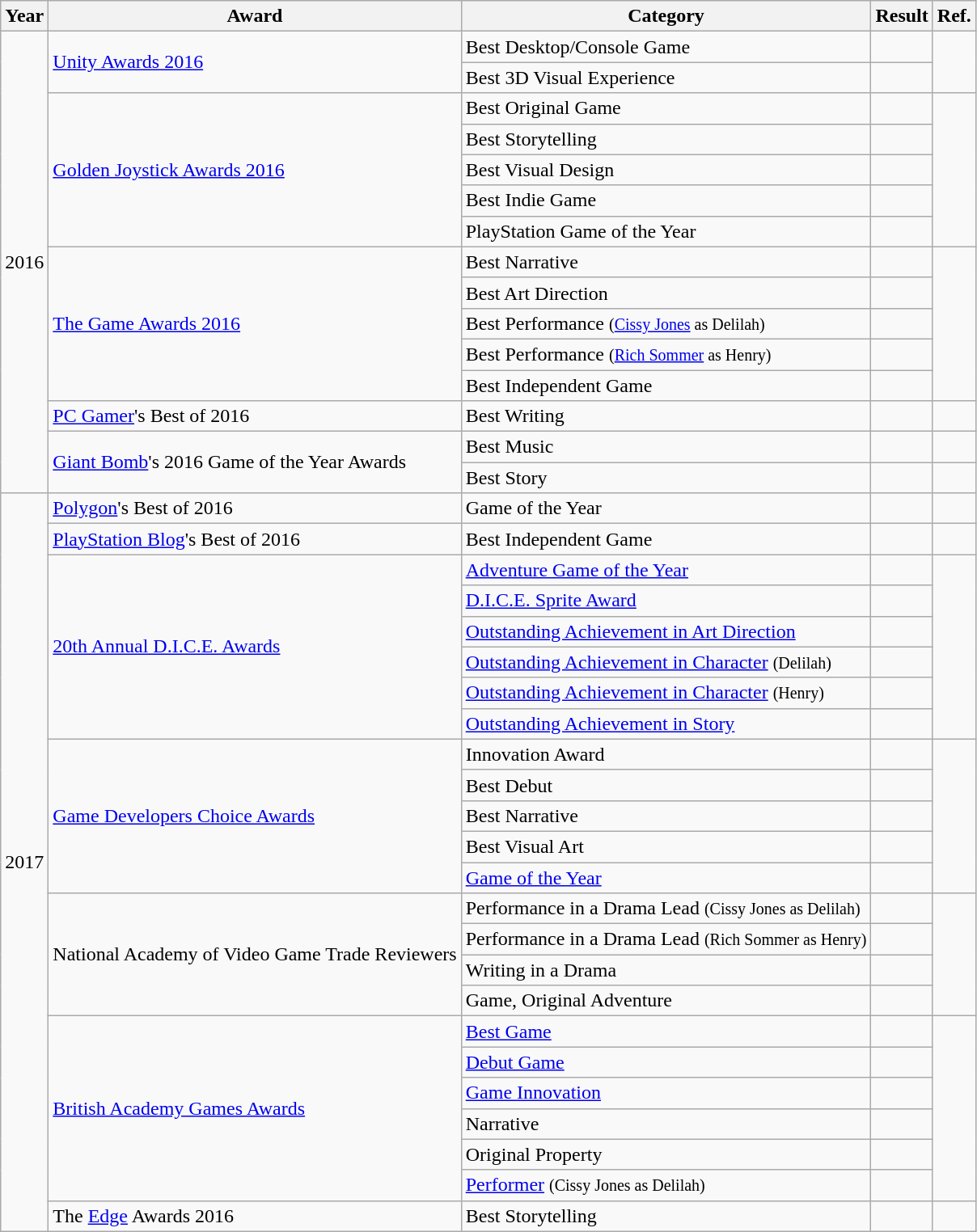<table class="wikitable sortable">
<tr>
<th>Year</th>
<th>Award</th>
<th>Category</th>
<th>Result</th>
<th>Ref.</th>
</tr>
<tr>
<td rowspan="15" style="text-align:center;">2016</td>
<td rowspan="2"><a href='#'>Unity Awards 2016</a></td>
<td>Best Desktop/Console Game</td>
<td></td>
<td rowspan="2"></td>
</tr>
<tr>
<td>Best 3D Visual Experience</td>
<td></td>
</tr>
<tr>
<td rowspan="5"><a href='#'>Golden Joystick Awards 2016</a></td>
<td>Best Original Game</td>
<td></td>
<td rowspan="5"></td>
</tr>
<tr>
<td>Best Storytelling</td>
<td></td>
</tr>
<tr>
<td>Best Visual Design</td>
<td></td>
</tr>
<tr>
<td>Best Indie Game</td>
<td></td>
</tr>
<tr>
<td>PlayStation Game of the Year</td>
<td></td>
</tr>
<tr>
<td rowspan="5"><a href='#'>The Game Awards 2016</a></td>
<td>Best Narrative</td>
<td></td>
<td rowspan="5"></td>
</tr>
<tr>
<td>Best Art Direction</td>
<td></td>
</tr>
<tr>
<td>Best Performance <small>(<a href='#'>Cissy Jones</a> as Delilah)</small></td>
<td></td>
</tr>
<tr>
<td>Best Performance <small>(<a href='#'>Rich Sommer</a> as Henry)</small></td>
<td></td>
</tr>
<tr>
<td>Best Independent Game</td>
<td></td>
</tr>
<tr>
<td><a href='#'>PC Gamer</a>'s Best of 2016</td>
<td>Best Writing</td>
<td></td>
<td></td>
</tr>
<tr>
<td rowspan="2"><a href='#'>Giant Bomb</a>'s 2016 Game of the Year Awards</td>
<td>Best Music</td>
<td></td>
<td></td>
</tr>
<tr>
<td>Best Story</td>
<td></td>
<td></td>
</tr>
<tr>
<td style="text-align:center;" rowspan="24">2017</td>
<td><a href='#'>Polygon</a>'s Best of 2016</td>
<td>Game of the Year</td>
<td></td>
<td></td>
</tr>
<tr>
<td><a href='#'>PlayStation Blog</a>'s Best of 2016</td>
<td>Best Independent Game</td>
<td></td>
<td></td>
</tr>
<tr>
<td rowspan="6"><a href='#'>20th Annual D.I.C.E. Awards</a></td>
<td><a href='#'>Adventure Game of the Year</a></td>
<td></td>
<td rowspan="6"></td>
</tr>
<tr>
<td><a href='#'>D.I.C.E. Sprite Award</a></td>
<td></td>
</tr>
<tr>
<td><a href='#'>Outstanding Achievement in Art Direction</a></td>
<td></td>
</tr>
<tr>
<td><a href='#'>Outstanding Achievement in Character</a> <small>(Delilah)</small></td>
<td></td>
</tr>
<tr>
<td><a href='#'>Outstanding Achievement in Character</a> <small>(Henry)</small></td>
<td></td>
</tr>
<tr>
<td><a href='#'>Outstanding Achievement in Story</a></td>
<td></td>
</tr>
<tr>
<td rowspan="5"><a href='#'>Game Developers Choice Awards</a></td>
<td>Innovation Award</td>
<td></td>
<td rowspan="5"></td>
</tr>
<tr>
<td>Best Debut</td>
<td></td>
</tr>
<tr>
<td>Best Narrative</td>
<td></td>
</tr>
<tr>
<td>Best Visual Art</td>
<td></td>
</tr>
<tr>
<td><a href='#'>Game of the Year</a></td>
<td></td>
</tr>
<tr>
<td rowspan="4">National Academy of Video Game Trade Reviewers</td>
<td>Performance in a Drama Lead <small>(Cissy Jones as Delilah)</small></td>
<td></td>
<td rowspan="4"></td>
</tr>
<tr>
<td>Performance in a Drama Lead <small>(Rich Sommer as Henry)</small></td>
<td></td>
</tr>
<tr>
<td>Writing in a Drama</td>
<td></td>
</tr>
<tr>
<td>Game, Original Adventure</td>
<td></td>
</tr>
<tr>
<td rowspan="6"><a href='#'>British Academy Games Awards</a></td>
<td><a href='#'>Best Game</a></td>
<td></td>
<td rowspan="6"></td>
</tr>
<tr>
<td><a href='#'>Debut Game</a></td>
<td></td>
</tr>
<tr>
<td><a href='#'>Game Innovation</a></td>
<td></td>
</tr>
<tr>
<td>Narrative</td>
<td></td>
</tr>
<tr>
<td>Original Property</td>
<td></td>
</tr>
<tr>
<td><a href='#'>Performer</a> <small>(Cissy Jones as Delilah)</small></td>
<td></td>
</tr>
<tr>
<td>The <a href='#'>Edge</a> Awards 2016</td>
<td>Best Storytelling</td>
<td></td>
<td></td>
</tr>
</table>
